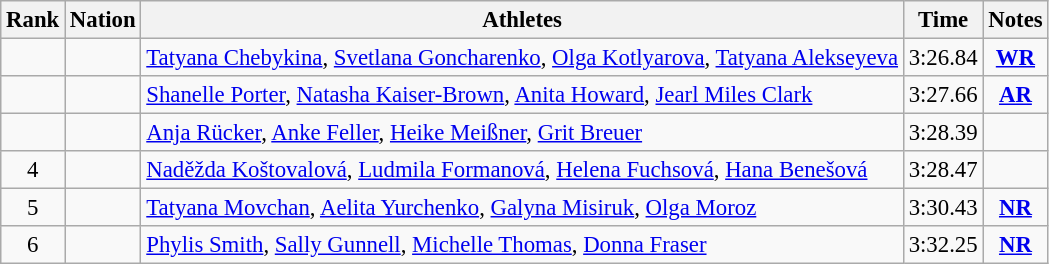<table class="wikitable sortable" style="text-align:center; font-size:95%">
<tr>
<th>Rank</th>
<th>Nation</th>
<th>Athletes</th>
<th>Time</th>
<th>Notes</th>
</tr>
<tr>
<td></td>
<td align=left></td>
<td align=left><a href='#'>Tatyana Chebykina</a>, <a href='#'>Svetlana Goncharenko</a>, <a href='#'>Olga Kotlyarova</a>, <a href='#'>Tatyana Alekseyeva</a></td>
<td>3:26.84</td>
<td><strong><a href='#'>WR</a></strong></td>
</tr>
<tr>
<td></td>
<td align=left></td>
<td align=left><a href='#'>Shanelle Porter</a>, <a href='#'>Natasha Kaiser-Brown</a>, <a href='#'>Anita Howard</a>, <a href='#'>Jearl Miles Clark</a></td>
<td>3:27.66</td>
<td><strong><a href='#'>AR</a></strong></td>
</tr>
<tr>
<td></td>
<td align=left></td>
<td align=left><a href='#'>Anja Rücker</a>, <a href='#'>Anke Feller</a>, <a href='#'>Heike Meißner</a>, <a href='#'>Grit Breuer</a></td>
<td>3:28.39</td>
<td></td>
</tr>
<tr>
<td>4</td>
<td align=left></td>
<td align=left><a href='#'>Naděžda Koštovalová</a>, <a href='#'>Ludmila Formanová</a>, <a href='#'>Helena Fuchsová</a>, <a href='#'>Hana Benešová</a></td>
<td>3:28.47</td>
<td></td>
</tr>
<tr>
<td>5</td>
<td align=left></td>
<td align=left><a href='#'>Tatyana Movchan</a>, <a href='#'>Aelita Yurchenko</a>, <a href='#'>Galyna Misiruk</a>, <a href='#'>Olga Moroz</a></td>
<td>3:30.43</td>
<td><strong><a href='#'>NR</a></strong></td>
</tr>
<tr>
<td>6</td>
<td align=left></td>
<td align=left><a href='#'>Phylis Smith</a>, <a href='#'>Sally Gunnell</a>, <a href='#'>Michelle Thomas</a>, <a href='#'>Donna Fraser</a></td>
<td>3:32.25</td>
<td><strong><a href='#'>NR</a></strong></td>
</tr>
</table>
